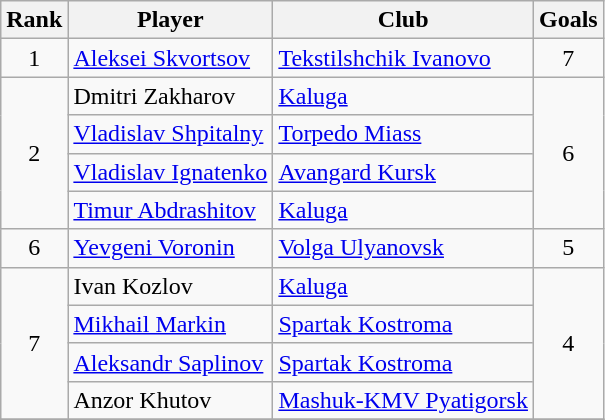<table class="wikitable" style="text-align:center">
<tr>
<th>Rank</th>
<th>Player</th>
<th>Club</th>
<th>Goals</th>
</tr>
<tr>
<td>1</td>
<td style="text-align: left;"><a href='#'>Aleksei Skvortsov</a></td>
<td style="text-align: left;"><a href='#'>Tekstilshchik Ivanovo</a></td>
<td>7</td>
</tr>
<tr>
<td rowspan="4">2</td>
<td style="text-align: left;">Dmitri Zakharov</td>
<td style="text-align: left;"><a href='#'>Kaluga</a></td>
<td rowspan="4">6</td>
</tr>
<tr>
<td style="text-align: left;"><a href='#'>Vladislav Shpitalny</a></td>
<td style="text-align: left;"><a href='#'>Torpedo Miass</a></td>
</tr>
<tr>
<td style="text-align: left;"><a href='#'>Vladislav Ignatenko</a></td>
<td style="text-align: left;"><a href='#'>Avangard Kursk</a></td>
</tr>
<tr>
<td style="text-align: left;"><a href='#'>Timur Abdrashitov</a></td>
<td style="text-align: left;"><a href='#'>Kaluga</a></td>
</tr>
<tr>
<td>6</td>
<td style="text-align: left;"><a href='#'>Yevgeni Voronin</a></td>
<td style="text-align: left;"><a href='#'>Volga Ulyanovsk</a></td>
<td>5</td>
</tr>
<tr>
<td rowspan="4">7</td>
<td style="text-align: left;">Ivan Kozlov</td>
<td style="text-align: left;"><a href='#'>Kaluga</a></td>
<td rowspan="4">4</td>
</tr>
<tr>
<td style="text-align: left;"><a href='#'>Mikhail Markin</a></td>
<td style="text-align: left;"><a href='#'>Spartak Kostroma</a></td>
</tr>
<tr>
<td style="text-align: left;"><a href='#'>Aleksandr Saplinov</a></td>
<td style="text-align: left;"><a href='#'>Spartak Kostroma</a></td>
</tr>
<tr>
<td style="text-align: left;">Anzor Khutov</td>
<td style="text-align: left;"><a href='#'>Mashuk-KMV Pyatigorsk</a></td>
</tr>
<tr>
</tr>
</table>
